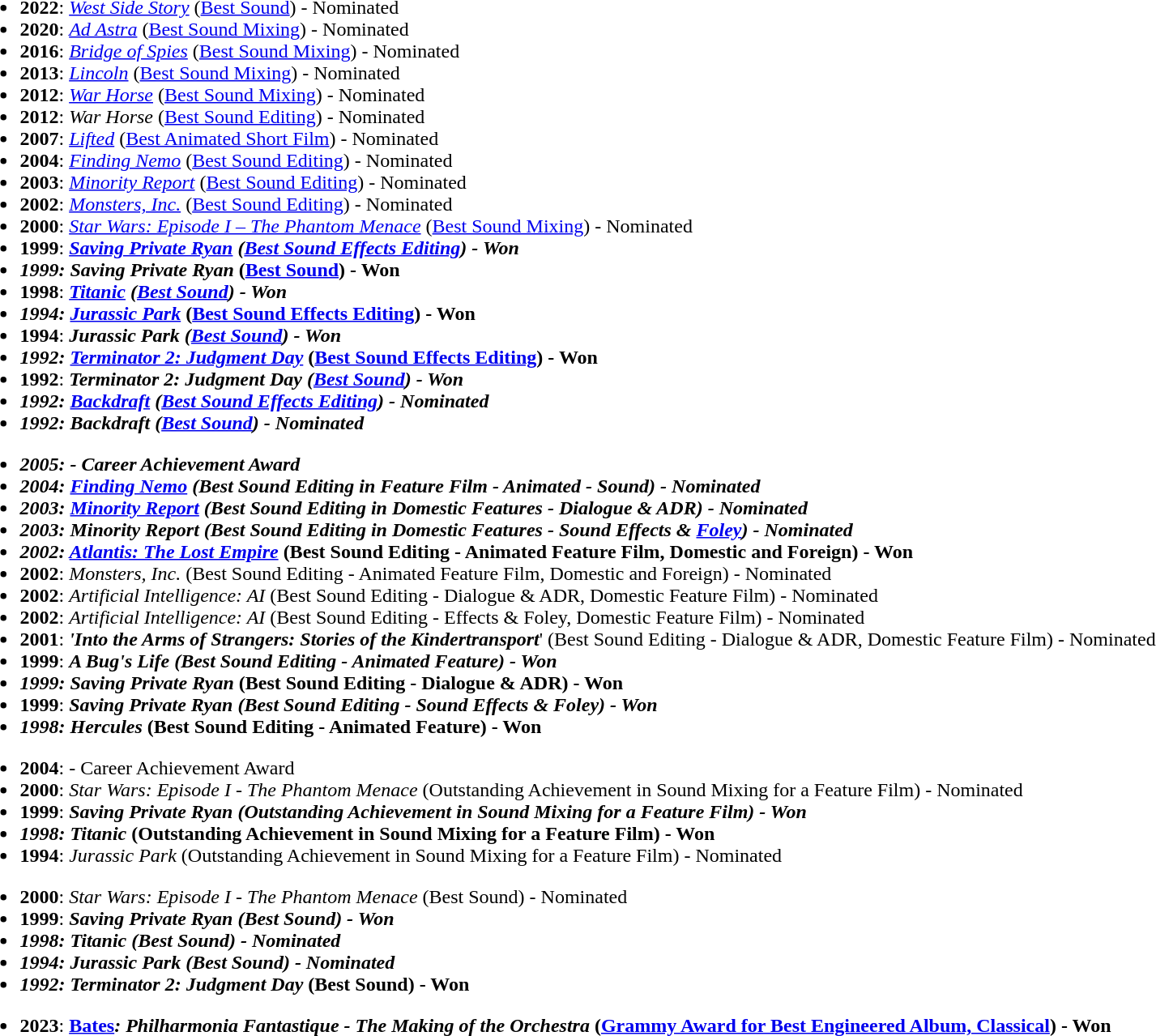<table width="100%">
<tr valign="top">
<td width="50%"><br><ul><li><strong>2022</strong>: <em><a href='#'>West Side Story</a></em> (<a href='#'>Best Sound</a>) - Nominated</li><li><strong>2020</strong>: <em><a href='#'>Ad Astra</a></em> (<a href='#'>Best Sound Mixing</a>) - Nominated</li><li><strong>2016</strong>: <em><a href='#'>Bridge of Spies</a></em> (<a href='#'>Best Sound Mixing</a>) - Nominated</li><li><strong>2013</strong>: <em><a href='#'>Lincoln</a></em> (<a href='#'>Best Sound Mixing</a>) - Nominated</li><li><strong>2012</strong>: <em><a href='#'>War Horse</a></em> (<a href='#'>Best Sound Mixing</a>) - Nominated</li><li><strong>2012</strong>: <em>War Horse</em> (<a href='#'>Best Sound Editing</a>) - Nominated</li><li><strong>2007</strong>: <em><a href='#'>Lifted</a></em> (<a href='#'>Best Animated Short Film</a>) - Nominated</li><li><strong>2004</strong>: <em><a href='#'>Finding Nemo</a></em> (<a href='#'>Best Sound Editing</a>) - Nominated</li><li><strong>2003</strong>: <em><a href='#'>Minority Report</a></em> (<a href='#'>Best Sound Editing</a>) - Nominated</li><li><strong>2002</strong>: <em><a href='#'>Monsters, Inc.</a></em> (<a href='#'>Best Sound Editing</a>) - Nominated</li><li><strong>2000</strong>: <em><a href='#'>Star Wars: Episode I – The Phantom Menace</a></em> (<a href='#'>Best Sound Mixing</a>) - Nominated</li><li><strong>1999</strong>: <strong><em><a href='#'>Saving Private Ryan</a><em> (<a href='#'>Best Sound Effects Editing</a>) - Won<strong></li><li></strong>1999<strong>: </em></strong>Saving Private Ryan</em> (<a href='#'>Best Sound</a>) - Won</strong></li><li><strong>1998</strong>: <strong><em><a href='#'>Titanic</a><em> (<a href='#'>Best Sound</a>) - Won<strong></li><li></strong>1994<strong>: </em></strong><a href='#'>Jurassic Park</a></em> (<a href='#'>Best Sound Effects Editing</a>) - Won</strong></li><li><strong>1994</strong>: <strong><em>Jurassic Park<em> (<a href='#'>Best Sound</a>) - Won<strong></li><li></strong>1992<strong>: </em></strong><a href='#'>Terminator 2: Judgment Day</a></em> (<a href='#'>Best Sound Effects Editing</a>) - Won</strong></li><li><strong>1992</strong>: <strong><em>Terminator 2: Judgment Day<em> (<a href='#'>Best Sound</a>) - Won<strong></li><li></strong>1992<strong>: </em><a href='#'>Backdraft</a><em> (<a href='#'>Best Sound Effects Editing</a>) - Nominated</li><li></strong>1992<strong>: </em>Backdraft<em> (<a href='#'>Best Sound</a>) - Nominated</li></ul><ul><li></strong>2005<strong>: </strong>- Career Achievement Award<strong></li><li></strong>2004<strong>: </em><a href='#'>Finding Nemo</a><em> (Best Sound Editing in Feature Film - Animated - Sound) - Nominated</li><li></strong>2003<strong>: </em><a href='#'>Minority Report</a><em> (Best Sound Editing in Domestic Features - Dialogue & ADR) - Nominated</li><li></strong>2003<strong>: </em>Minority Report<em> (Best Sound Editing in Domestic Features - Sound Effects & <a href='#'>Foley</a>) - Nominated</li><li></strong>2002<strong>: </em></strong><a href='#'>Atlantis: The Lost Empire</a></em> (Best Sound Editing - Animated Feature Film, Domestic and Foreign) - Won</strong></li><li><strong>2002</strong>: <em>Monsters, Inc.</em> (Best Sound Editing - Animated Feature Film, Domestic and Foreign) - Nominated</li><li><strong>2002</strong>: <em>Artificial Intelligence: AI</em> (Best Sound Editing - Dialogue & ADR, Domestic Feature Film) - Nominated</li><li><strong>2002</strong>: <em>Artificial Intelligence: AI</em> (Best Sound Editing - Effects & Foley, Domestic Feature Film) - Nominated</li><li><strong>2001</strong>: <strong><em>'Into the Arms of Strangers: Stories of the Kindertransport</em></strong>' (Best Sound Editing - Dialogue & ADR, Domestic Feature Film) - Nominated</li><li><strong>1999</strong>: <strong><em>A Bug's Life<em> (Best Sound Editing - Animated Feature) - Won<strong></li><li></strong>1999<strong>: </em></strong>Saving Private Ryan</em> (Best Sound Editing - Dialogue & ADR) - Won</strong></li><li><strong>1999</strong>: <strong><em>Saving Private Ryan<em> (Best Sound Editing - Sound Effects & Foley) - Won<strong></li><li></strong>1998<strong>: </em></strong>Hercules</em> (Best Sound Editing - Animated Feature) - Won</strong></li></ul><ul><li><strong>2004</strong>:  - Career Achievement Award</li><li><strong>2000</strong>: <em>Star Wars: Episode I - The Phantom Menace</em> (Outstanding Achievement in Sound Mixing for a Feature Film) - Nominated</li><li><strong>1999</strong>: <strong><em>Saving Private Ryan<em> (Outstanding Achievement in Sound Mixing for a Feature Film) - Won<strong></li><li></strong>1998<strong>: </em></strong>Titanic</em> (Outstanding Achievement in Sound Mixing for a Feature Film) - Won</strong></li><li><strong>1994</strong>: <em>Jurassic Park</em> (Outstanding Achievement in Sound Mixing for a Feature Film) - Nominated</li></ul><ul><li><strong>2000</strong>: <em>Star Wars: Episode I - The Phantom Menace</em> (Best Sound) - Nominated</li><li><strong>1999</strong>: <strong><em>Saving Private Ryan<em> (Best Sound) - Won<strong></li><li></strong>1998<strong>: </em>Titanic<em> (Best Sound) - Nominated</li><li></strong>1994<strong>: </em>Jurassic Park<em> (Best Sound) - Nominated</li><li></strong>1992<strong>: </em></strong>Terminator 2: Judgment Day</em> (Best Sound) - Won</strong></li></ul><ul><li><strong>2023</strong>: <strong><a href='#'>Bates</a><em>: Philharmonia Fantastique - The Making of the Orchestra</em> (<a href='#'>Grammy Award for Best Engineered Album, Classical</a>) - Won</strong></li></ul></td>
</tr>
</table>
